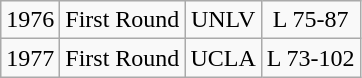<table class="wikitable">
<tr align="center">
<td>1976</td>
<td>First Round</td>
<td>UNLV</td>
<td>L 75-87</td>
</tr>
<tr align="center">
<td>1977</td>
<td>First Round</td>
<td>UCLA</td>
<td>L 73-102</td>
</tr>
</table>
